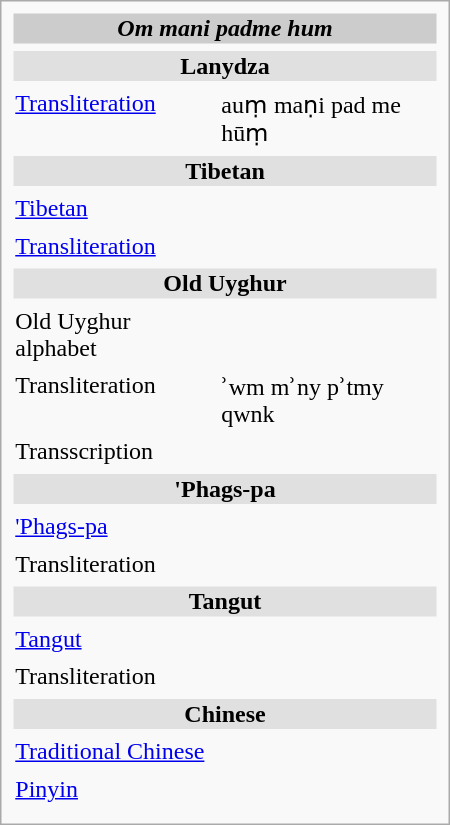<table class="infobox" cellspacing="5" width="300px">
<tr>
<th colspan="2" align="center" bgcolor="#CCCCCC"><strong><em>Om mani padme hum</em></strong></th>
</tr>
<tr>
<th colspan="2" align="center" bgcolor="#e0e0e0"><strong>Lanydza</strong></th>
</tr>
<tr>
<td><a href='#'>Transliteration</a></td>
<td>auṃ maṇi pad me hūṃ</td>
</tr>
<tr>
<th colspan="2" align="center" bgcolor="#e0e0e0"><strong>Tibetan</strong></th>
</tr>
<tr>
<td><a href='#'>Tibetan</a></td>
<td></td>
</tr>
<tr>
<td><a href='#'>Transliteration</a></td>
<td></td>
</tr>
<tr>
<th colspan="2" align="center" bgcolor="#e0e0e0"><strong>Old Uyghur</strong></th>
</tr>
<tr>
<td>Old Uyghur alphabet</td>
<td></td>
</tr>
<tr>
<td>Transliteration</td>
<td>ʾwm mʾny pʾtmy qwnk</td>
</tr>
<tr>
<td>Transscription</td>
<td></td>
</tr>
<tr>
<th colspan="2" align="center" bgcolor="#e0e0e0"><strong>'Phags-pa</strong></th>
</tr>
<tr>
<td><a href='#'>'Phags-pa</a></td>
<td>     </td>
</tr>
<tr>
<td>Transliteration</td>
<td></td>
</tr>
<tr>
<th colspan="2" align="center" bgcolor="#e0e0e0"><strong>Tangut</strong></th>
</tr>
<tr>
<td><a href='#'>Tangut</a></td>
<td></td>
</tr>
<tr>
<td>Transliteration</td>
<td></td>
</tr>
<tr>
<th colspan="2" align="center" bgcolor="#e0e0e0"><strong>Chinese</strong></th>
</tr>
<tr>
<td><a href='#'>Traditional Chinese</a></td>
<td></td>
</tr>
<tr>
<td><a href='#'>Pinyin</a></td>
<td></td>
</tr>
<tr>
</tr>
</table>
